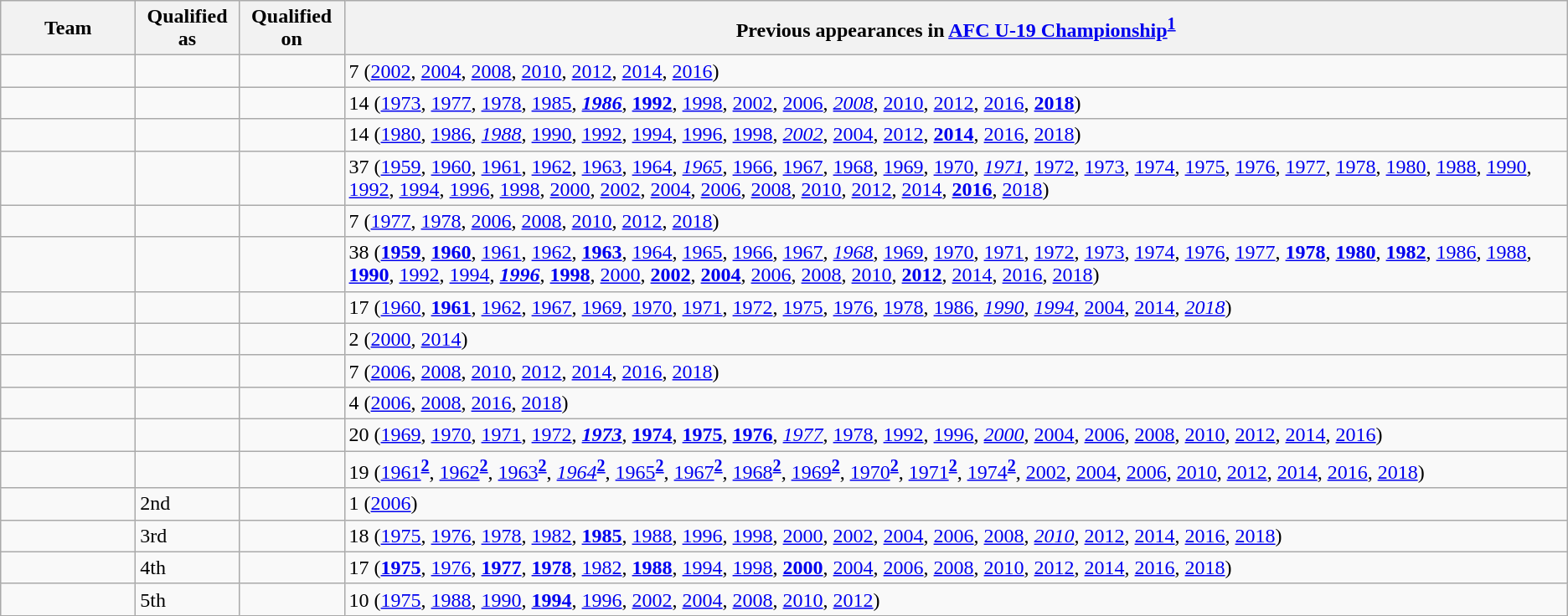<table class="wikitable sortable">
<tr>
<th width=100>Team</th>
<th>Qualified as</th>
<th>Qualified on</th>
<th data-sort-type="number">Previous appearances in <a href='#'>AFC U-19 Championship</a><sup><strong><a href='#'>1</a></strong></sup></th>
</tr>
<tr>
<td></td>
<td></td>
<td></td>
<td>7 (<a href='#'>2002</a>, <a href='#'>2004</a>, <a href='#'>2008</a>, <a href='#'>2010</a>, <a href='#'>2012</a>, <a href='#'>2014</a>, <a href='#'>2016</a>)</td>
</tr>
<tr>
<td></td>
<td></td>
<td></td>
<td>14 (<a href='#'>1973</a>, <a href='#'>1977</a>, <a href='#'>1978</a>, <a href='#'>1985</a>, <strong><em><a href='#'>1986</a></em></strong>, <strong><a href='#'>1992</a></strong>, <a href='#'>1998</a>, <a href='#'>2002</a>, <a href='#'>2006</a>, <em><a href='#'>2008</a></em>, <a href='#'>2010</a>, <a href='#'>2012</a>, <a href='#'>2016</a>, <strong><a href='#'>2018</a></strong>)</td>
</tr>
<tr>
<td></td>
<td></td>
<td></td>
<td>14 (<a href='#'>1980</a>, <a href='#'>1986</a>, <em><a href='#'>1988</a></em>, <a href='#'>1990</a>, <a href='#'>1992</a>, <a href='#'>1994</a>, <a href='#'>1996</a>, <a href='#'>1998</a>, <em><a href='#'>2002</a></em>, <a href='#'>2004</a>, <a href='#'>2012</a>, <strong><a href='#'>2014</a></strong>, <a href='#'>2016</a>, <a href='#'>2018</a>)</td>
</tr>
<tr>
<td></td>
<td></td>
<td></td>
<td>37 (<a href='#'>1959</a>, <a href='#'>1960</a>, <a href='#'>1961</a>, <a href='#'>1962</a>, <a href='#'>1963</a>, <a href='#'>1964</a>, <em><a href='#'>1965</a></em>, <a href='#'>1966</a>, <a href='#'>1967</a>, <a href='#'>1968</a>, <a href='#'>1969</a>, <a href='#'>1970</a>, <em><a href='#'>1971</a></em>, <a href='#'>1972</a>, <a href='#'>1973</a>, <a href='#'>1974</a>, <a href='#'>1975</a>, <a href='#'>1976</a>, <a href='#'>1977</a>, <a href='#'>1978</a>, <a href='#'>1980</a>, <a href='#'>1988</a>, <a href='#'>1990</a>, <a href='#'>1992</a>, <a href='#'>1994</a>, <a href='#'>1996</a>, <a href='#'>1998</a>, <a href='#'>2000</a>, <a href='#'>2002</a>, <a href='#'>2004</a>, <a href='#'>2006</a>, <a href='#'>2008</a>, <a href='#'>2010</a>, <a href='#'>2012</a>, <a href='#'>2014</a>, <strong><a href='#'>2016</a></strong>, <a href='#'>2018</a>)</td>
</tr>
<tr>
<td></td>
<td></td>
<td></td>
<td>7 (<a href='#'>1977</a>, <a href='#'>1978</a>, <a href='#'>2006</a>, <a href='#'>2008</a>, <a href='#'>2010</a>, <a href='#'>2012</a>, <a href='#'>2018</a>)</td>
</tr>
<tr>
<td></td>
<td></td>
<td></td>
<td>38 (<strong><a href='#'>1959</a></strong>, <strong><a href='#'>1960</a></strong>, <a href='#'>1961</a>, <a href='#'>1962</a>, <strong><a href='#'>1963</a></strong>, <a href='#'>1964</a>, <a href='#'>1965</a>, <a href='#'>1966</a>, <a href='#'>1967</a>, <em><a href='#'>1968</a></em>, <a href='#'>1969</a>, <a href='#'>1970</a>, <a href='#'>1971</a>, <a href='#'>1972</a>, <a href='#'>1973</a>, <a href='#'>1974</a>, <a href='#'>1976</a>, <a href='#'>1977</a>, <strong><a href='#'>1978</a></strong>, <strong><a href='#'>1980</a></strong>, <strong><a href='#'>1982</a></strong>, <a href='#'>1986</a>, <a href='#'>1988</a>, <strong><a href='#'>1990</a></strong>, <a href='#'>1992</a>, <a href='#'>1994</a>, <strong><em><a href='#'>1996</a></em></strong>, <strong><a href='#'>1998</a></strong>, <a href='#'>2000</a>, <strong><a href='#'>2002</a></strong>, <strong><a href='#'>2004</a></strong>, <a href='#'>2006</a>, <a href='#'>2008</a>, <a href='#'>2010</a>, <strong><a href='#'>2012</a></strong>, <a href='#'>2014</a>, <a href='#'>2016</a>, <a href='#'>2018</a>)</td>
</tr>
<tr>
<td></td>
<td></td>
<td></td>
<td>17 (<a href='#'>1960</a>, <strong><a href='#'>1961</a></strong>, <a href='#'>1962</a>, <a href='#'>1967</a>, <a href='#'>1969</a>, <a href='#'>1970</a>, <a href='#'>1971</a>, <a href='#'>1972</a>, <a href='#'>1975</a>, <a href='#'>1976</a>, <a href='#'>1978</a>, <a href='#'>1986</a>, <em><a href='#'>1990</a></em>, <em><a href='#'>1994</a></em>, <a href='#'>2004</a>, <a href='#'>2014</a>, <em><a href='#'>2018</a></em>)</td>
</tr>
<tr>
<td></td>
<td></td>
<td></td>
<td>2 (<a href='#'>2000</a>, <a href='#'>2014</a>)</td>
</tr>
<tr>
<td></td>
<td></td>
<td></td>
<td>7 (<a href='#'>2006</a>, <a href='#'>2008</a>, <a href='#'>2010</a>, <a href='#'>2012</a>, <a href='#'>2014</a>, <a href='#'>2016</a>, <a href='#'>2018</a>)</td>
</tr>
<tr>
<td></td>
<td></td>
<td></td>
<td>4 (<a href='#'>2006</a>, <a href='#'>2008</a>, <a href='#'>2016</a>, <a href='#'>2018</a>)</td>
</tr>
<tr>
<td></td>
<td></td>
<td></td>
<td>20 (<a href='#'>1969</a>, <a href='#'>1970</a>, <a href='#'>1971</a>, <a href='#'>1972</a>, <strong><em><a href='#'>1973</a></em></strong>, <strong><a href='#'>1974</a></strong>, <strong><a href='#'>1975</a></strong>, <strong><a href='#'>1976</a></strong>, <em><a href='#'>1977</a></em>, <a href='#'>1978</a>, <a href='#'>1992</a>, <a href='#'>1996</a>, <em><a href='#'>2000</a></em>, <a href='#'>2004</a>, <a href='#'>2006</a>, <a href='#'>2008</a>, <a href='#'>2010</a>, <a href='#'>2012</a>, <a href='#'>2014</a>, <a href='#'>2016</a>)</td>
</tr>
<tr>
<td></td>
<td></td>
<td></td>
<td>19 (<a href='#'>1961</a><sup><strong><a href='#'>2</a></strong></sup>, <a href='#'>1962</a><sup><strong><a href='#'>2</a></strong></sup>, <a href='#'>1963</a><sup><strong><a href='#'>2</a></strong></sup>, <em><a href='#'>1964</a></em><sup><strong><a href='#'>2</a></strong></sup>, <a href='#'>1965</a><sup><strong><a href='#'>2</a></strong></sup>, <a href='#'>1967</a><sup><strong><a href='#'>2</a></strong></sup>, <a href='#'>1968</a><sup><strong><a href='#'>2</a></strong></sup>, <a href='#'>1969</a><sup><strong><a href='#'>2</a></strong></sup>, <a href='#'>1970</a><sup><strong><a href='#'>2</a></strong></sup>, <a href='#'>1971</a><sup><strong><a href='#'>2</a></strong></sup>, <a href='#'>1974</a><sup><strong><a href='#'>2</a></strong></sup>, <a href='#'>2002</a>, <a href='#'>2004</a>, <a href='#'>2006</a>, <a href='#'>2010</a>, <a href='#'>2012</a>, <a href='#'>2014</a>, <a href='#'>2016</a>, <a href='#'>2018</a>)</td>
</tr>
<tr>
<td></td>
<td>2nd </td>
<td></td>
<td>1 (<a href='#'>2006</a>)</td>
</tr>
<tr>
<td></td>
<td>3rd </td>
<td></td>
<td>18 (<a href='#'>1975</a>, <a href='#'>1976</a>, <a href='#'>1978</a>, <a href='#'>1982</a>, <strong><a href='#'>1985</a></strong>, <a href='#'>1988</a>, <a href='#'>1996</a>, <a href='#'>1998</a>, <a href='#'>2000</a>, <a href='#'>2002</a>, <a href='#'>2004</a>, <a href='#'>2006</a>, <a href='#'>2008</a>, <em><a href='#'>2010</a></em>, <a href='#'>2012</a>, <a href='#'>2014</a>, <a href='#'>2016</a>, <a href='#'>2018</a>)</td>
</tr>
<tr>
<td></td>
<td>4th </td>
<td></td>
<td>17 (<strong><a href='#'>1975</a></strong>, <a href='#'>1976</a>, <strong><a href='#'>1977</a></strong>, <strong><a href='#'>1978</a></strong>, <a href='#'>1982</a>, <strong><a href='#'>1988</a></strong>, <a href='#'>1994</a>, <a href='#'>1998</a>, <strong><a href='#'>2000</a></strong>, <a href='#'>2004</a>, <a href='#'>2006</a>, <a href='#'>2008</a>, <a href='#'>2010</a>, <a href='#'>2012</a>, <a href='#'>2014</a>, <a href='#'>2016</a>, <a href='#'>2018</a>)</td>
</tr>
<tr>
<td></td>
<td>5th </td>
<td></td>
<td>10 (<a href='#'>1975</a>, <a href='#'>1988</a>, <a href='#'>1990</a>, <strong><a href='#'>1994</a></strong>, <a href='#'>1996</a>, <a href='#'>2002</a>, <a href='#'>2004</a>, <a href='#'>2008</a>, <a href='#'>2010</a>, <a href='#'>2012</a>)</td>
</tr>
</table>
